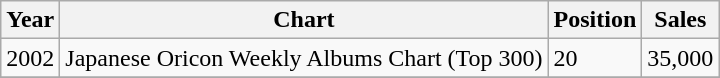<table class="wikitable">
<tr>
<th>Year</th>
<th>Chart</th>
<th>Position</th>
<th>Sales</th>
</tr>
<tr>
<td>2002</td>
<td>Japanese Oricon Weekly Albums Chart (Top 300)</td>
<td>20</td>
<td>35,000</td>
</tr>
<tr>
</tr>
</table>
